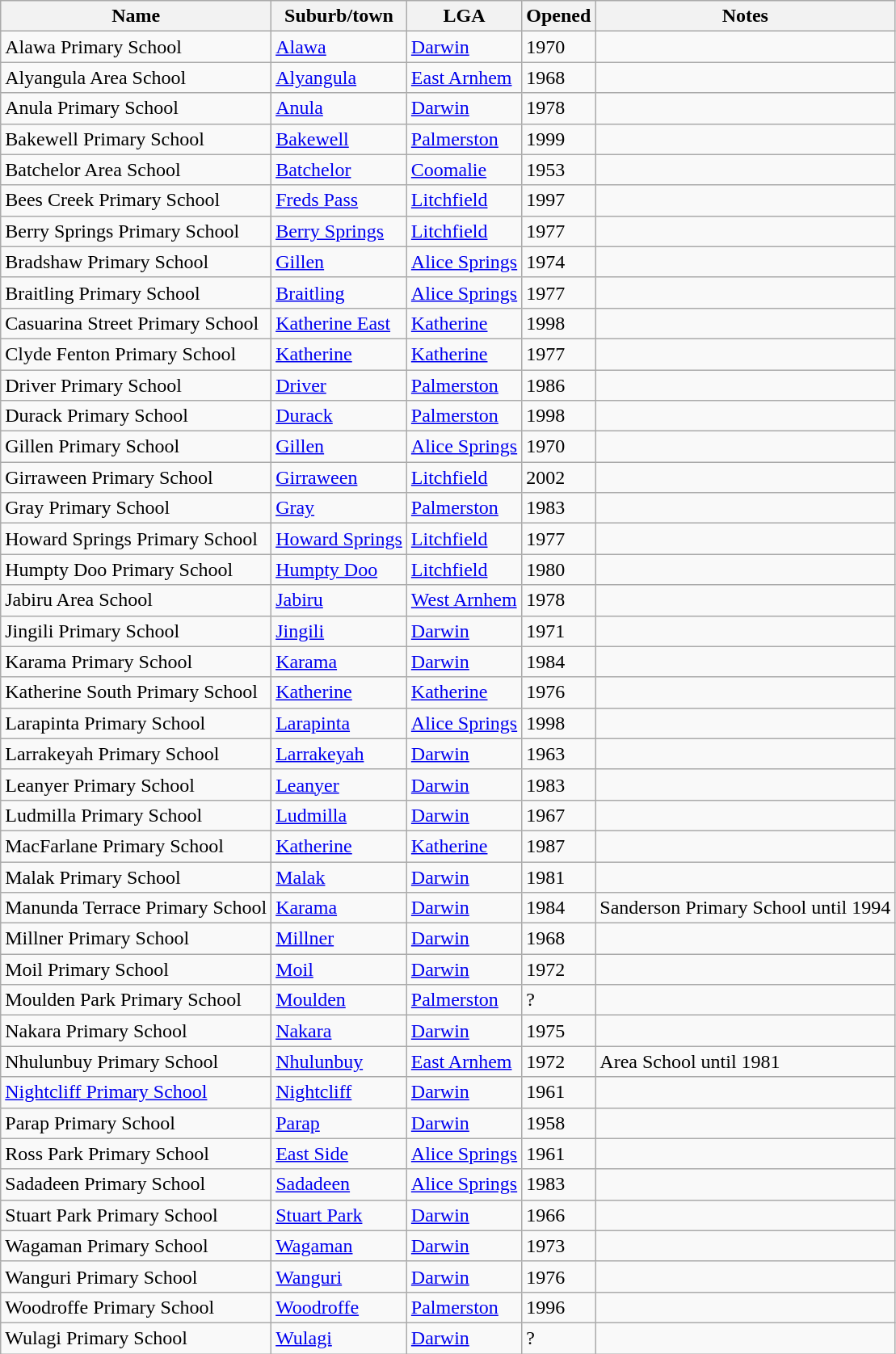<table class="wikitable sortable">
<tr>
<th>Name</th>
<th>Suburb/town</th>
<th>LGA</th>
<th>Opened</th>
<th>Notes</th>
</tr>
<tr>
<td>Alawa Primary School</td>
<td><a href='#'>Alawa</a></td>
<td><a href='#'>Darwin</a></td>
<td>1970</td>
<td></td>
</tr>
<tr>
<td>Alyangula Area School</td>
<td><a href='#'>Alyangula</a></td>
<td><a href='#'>East Arnhem</a></td>
<td>1968</td>
<td></td>
</tr>
<tr>
<td>Anula Primary School</td>
<td><a href='#'>Anula</a></td>
<td><a href='#'>Darwin</a></td>
<td>1978</td>
<td></td>
</tr>
<tr>
<td>Bakewell Primary School</td>
<td><a href='#'>Bakewell</a></td>
<td><a href='#'>Palmerston</a></td>
<td>1999</td>
<td></td>
</tr>
<tr>
<td>Batchelor Area School</td>
<td><a href='#'>Batchelor</a></td>
<td><a href='#'>Coomalie</a></td>
<td>1953</td>
<td></td>
</tr>
<tr>
<td>Bees Creek Primary School</td>
<td><a href='#'>Freds Pass</a></td>
<td><a href='#'>Litchfield</a></td>
<td>1997</td>
<td></td>
</tr>
<tr>
<td>Berry Springs Primary School</td>
<td><a href='#'>Berry Springs</a></td>
<td><a href='#'>Litchfield</a></td>
<td>1977</td>
<td></td>
</tr>
<tr>
<td>Bradshaw Primary School</td>
<td><a href='#'>Gillen</a></td>
<td><a href='#'>Alice Springs</a></td>
<td>1974</td>
<td></td>
</tr>
<tr>
<td>Braitling Primary School</td>
<td><a href='#'>Braitling</a></td>
<td><a href='#'>Alice Springs</a></td>
<td>1977</td>
<td></td>
</tr>
<tr>
<td>Casuarina Street Primary School</td>
<td><a href='#'>Katherine East</a></td>
<td><a href='#'>Katherine</a></td>
<td>1998</td>
<td></td>
</tr>
<tr>
<td>Clyde Fenton Primary School</td>
<td><a href='#'>Katherine</a></td>
<td><a href='#'>Katherine</a></td>
<td>1977</td>
<td></td>
</tr>
<tr>
<td>Driver Primary School</td>
<td><a href='#'>Driver</a></td>
<td><a href='#'>Palmerston</a></td>
<td>1986</td>
<td></td>
</tr>
<tr>
<td>Durack Primary School</td>
<td><a href='#'>Durack</a></td>
<td><a href='#'>Palmerston</a></td>
<td>1998</td>
<td></td>
</tr>
<tr>
<td>Gillen Primary School</td>
<td><a href='#'>Gillen</a></td>
<td><a href='#'>Alice Springs</a></td>
<td>1970</td>
<td></td>
</tr>
<tr>
<td>Girraween Primary School</td>
<td><a href='#'>Girraween</a></td>
<td><a href='#'>Litchfield</a></td>
<td>2002</td>
<td></td>
</tr>
<tr>
<td>Gray Primary School</td>
<td><a href='#'>Gray</a></td>
<td><a href='#'>Palmerston</a></td>
<td>1983</td>
<td></td>
</tr>
<tr>
<td>Howard Springs Primary School</td>
<td><a href='#'>Howard Springs</a></td>
<td><a href='#'>Litchfield</a></td>
<td>1977</td>
<td></td>
</tr>
<tr>
<td>Humpty Doo Primary School</td>
<td><a href='#'>Humpty Doo</a></td>
<td><a href='#'>Litchfield</a></td>
<td>1980</td>
<td></td>
</tr>
<tr>
<td>Jabiru Area School</td>
<td><a href='#'>Jabiru</a></td>
<td><a href='#'>West Arnhem</a></td>
<td>1978</td>
<td></td>
</tr>
<tr>
<td>Jingili Primary School</td>
<td><a href='#'>Jingili</a></td>
<td><a href='#'>Darwin</a></td>
<td>1971</td>
<td></td>
</tr>
<tr>
<td>Karama Primary School</td>
<td><a href='#'>Karama</a></td>
<td><a href='#'>Darwin</a></td>
<td>1984</td>
<td></td>
</tr>
<tr>
<td>Katherine South Primary School</td>
<td><a href='#'>Katherine</a></td>
<td><a href='#'>Katherine</a></td>
<td>1976</td>
<td></td>
</tr>
<tr>
<td>Larapinta Primary School</td>
<td><a href='#'>Larapinta</a></td>
<td><a href='#'>Alice Springs</a></td>
<td>1998</td>
<td></td>
</tr>
<tr>
<td>Larrakeyah Primary School</td>
<td><a href='#'>Larrakeyah</a></td>
<td><a href='#'>Darwin</a></td>
<td>1963</td>
<td></td>
</tr>
<tr>
<td>Leanyer Primary School</td>
<td><a href='#'>Leanyer</a></td>
<td><a href='#'>Darwin</a></td>
<td>1983</td>
<td></td>
</tr>
<tr>
<td>Ludmilla Primary School</td>
<td><a href='#'>Ludmilla</a></td>
<td><a href='#'>Darwin</a></td>
<td>1967</td>
<td></td>
</tr>
<tr>
<td>MacFarlane Primary School</td>
<td><a href='#'>Katherine</a></td>
<td><a href='#'>Katherine</a></td>
<td>1987</td>
<td></td>
</tr>
<tr>
<td>Malak Primary School</td>
<td><a href='#'>Malak</a></td>
<td><a href='#'>Darwin</a></td>
<td>1981</td>
<td></td>
</tr>
<tr>
<td>Manunda Terrace Primary School</td>
<td><a href='#'>Karama</a></td>
<td><a href='#'>Darwin</a></td>
<td>1984</td>
<td>Sanderson Primary School until 1994</td>
</tr>
<tr>
<td>Millner Primary School</td>
<td><a href='#'>Millner</a></td>
<td><a href='#'>Darwin</a></td>
<td>1968</td>
<td></td>
</tr>
<tr>
<td>Moil Primary School</td>
<td><a href='#'>Moil</a></td>
<td><a href='#'>Darwin</a></td>
<td>1972</td>
<td></td>
</tr>
<tr>
<td>Moulden Park Primary School</td>
<td><a href='#'>Moulden</a></td>
<td><a href='#'>Palmerston</a></td>
<td>?</td>
<td></td>
</tr>
<tr>
<td>Nakara Primary School</td>
<td><a href='#'>Nakara</a></td>
<td><a href='#'>Darwin</a></td>
<td>1975</td>
<td></td>
</tr>
<tr>
<td>Nhulunbuy Primary School</td>
<td><a href='#'>Nhulunbuy</a></td>
<td><a href='#'>East Arnhem</a></td>
<td>1972</td>
<td>Area School until 1981</td>
</tr>
<tr>
<td><a href='#'>Nightcliff Primary School</a></td>
<td><a href='#'>Nightcliff</a></td>
<td><a href='#'>Darwin</a></td>
<td>1961</td>
<td></td>
</tr>
<tr>
<td>Parap Primary School</td>
<td><a href='#'>Parap</a></td>
<td><a href='#'>Darwin</a></td>
<td>1958</td>
<td></td>
</tr>
<tr>
<td>Ross Park Primary School</td>
<td><a href='#'>East Side</a></td>
<td><a href='#'>Alice Springs</a></td>
<td>1961</td>
<td></td>
</tr>
<tr>
<td>Sadadeen Primary School</td>
<td><a href='#'>Sadadeen</a></td>
<td><a href='#'>Alice Springs</a></td>
<td>1983</td>
<td></td>
</tr>
<tr>
<td>Stuart Park Primary School</td>
<td><a href='#'>Stuart Park</a></td>
<td><a href='#'>Darwin</a></td>
<td>1966</td>
<td></td>
</tr>
<tr>
<td>Wagaman Primary School</td>
<td><a href='#'>Wagaman</a></td>
<td><a href='#'>Darwin</a></td>
<td>1973</td>
<td></td>
</tr>
<tr>
<td>Wanguri Primary School</td>
<td><a href='#'>Wanguri</a></td>
<td><a href='#'>Darwin</a></td>
<td>1976</td>
<td></td>
</tr>
<tr>
<td>Woodroffe Primary School</td>
<td><a href='#'>Woodroffe</a></td>
<td><a href='#'>Palmerston</a></td>
<td>1996</td>
<td></td>
</tr>
<tr>
<td>Wulagi Primary School</td>
<td><a href='#'>Wulagi</a></td>
<td><a href='#'>Darwin</a></td>
<td>?</td>
<td></td>
</tr>
</table>
